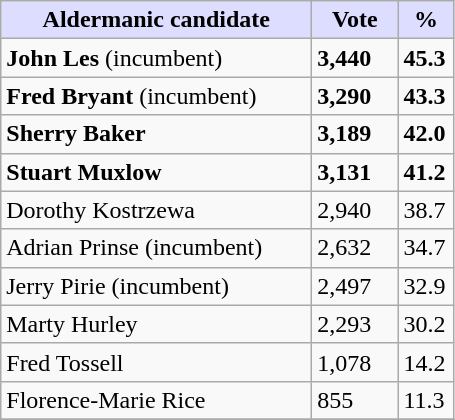<table class="wikitable">
<tr>
<th style="background:#ddf;" width="200px">Aldermanic candidate</th>
<th style="background:#ddf;" width="50px">Vote</th>
<th style="background:#ddf;" width="30px">%</th>
</tr>
<tr>
<td><strong>John Les</strong> (incumbent)</td>
<td><strong>3,440</strong></td>
<td><strong>45.3</strong></td>
</tr>
<tr>
<td><strong>Fred Bryant</strong> (incumbent)</td>
<td><strong>3,290</strong></td>
<td><strong>43.3</strong></td>
</tr>
<tr>
<td><strong>Sherry Baker</strong></td>
<td><strong>3,189</strong></td>
<td><strong>42.0</strong></td>
</tr>
<tr>
<td><strong>Stuart Muxlow</strong></td>
<td><strong>3,131</strong></td>
<td><strong>41.2</strong></td>
</tr>
<tr>
<td>Dorothy Kostrzewa</td>
<td>2,940</td>
<td>38.7</td>
</tr>
<tr>
<td>Adrian Prinse (incumbent)</td>
<td>2,632</td>
<td>34.7</td>
</tr>
<tr>
<td>Jerry Pirie (incumbent)</td>
<td>2,497</td>
<td>32.9</td>
</tr>
<tr>
<td>Marty Hurley</td>
<td>2,293</td>
<td>30.2</td>
</tr>
<tr>
<td>Fred Tossell</td>
<td>1,078</td>
<td>14.2</td>
</tr>
<tr>
<td>Florence-Marie Rice</td>
<td>855</td>
<td>11.3</td>
</tr>
<tr>
</tr>
</table>
